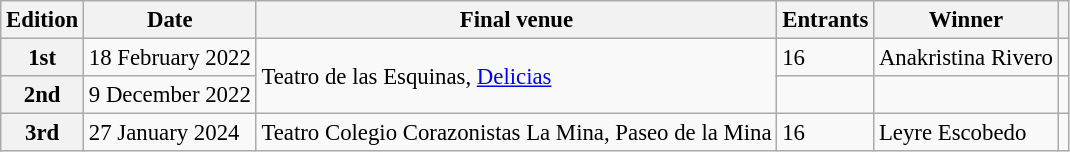<table class="wikitable defaultcenter col2left col3left col5left" style="font-size:95%;">
<tr>
<th>Edition</th>
<th>Date</th>
<th>Final venue</th>
<th>Entrants</th>
<th>Winner</th>
<th></th>
</tr>
<tr>
<th>1st</th>
<td>18 February 2022</td>
<td rowspan=2>Teatro de las Esquinas, <a href='#'>Delicias</a></td>
<td>16</td>
<td>Anakristina Rivero</td>
<td></td>
</tr>
<tr>
<th>2nd</th>
<td>9 December 2022</td>
<td></td>
<td></td>
<td></td>
</tr>
<tr>
<th>3rd</th>
<td>27 January 2024</td>
<td>Teatro Colegio Corazonistas La Mina, Paseo de la Mina</td>
<td>16</td>
<td>Leyre Escobedo</td>
<td></td>
</tr>
</table>
